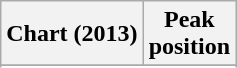<table class="wikitable sortable plainrowheaders" style="text-align:center">
<tr>
<th scope="col">Chart (2013)</th>
<th scope="col">Peak<br>position</th>
</tr>
<tr>
</tr>
<tr>
</tr>
<tr>
</tr>
<tr>
</tr>
<tr>
</tr>
</table>
